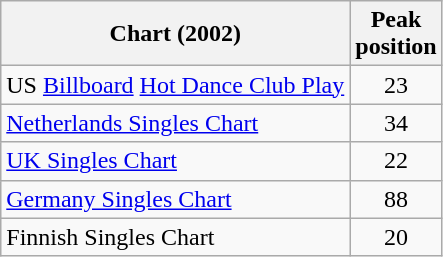<table class="wikitable">
<tr>
<th>Chart (2002)</th>
<th>Peak<br>position</th>
</tr>
<tr>
<td>US <a href='#'>Billboard</a> <a href='#'>Hot Dance Club Play</a></td>
<td align="center">23</td>
</tr>
<tr>
<td><a href='#'>Netherlands Singles Chart</a></td>
<td align="center">34</td>
</tr>
<tr>
<td><a href='#'>UK Singles Chart</a></td>
<td align="center">22</td>
</tr>
<tr>
<td><a href='#'>Germany Singles Chart</a></td>
<td align="center">88</td>
</tr>
<tr>
<td>Finnish Singles Chart</td>
<td align="center">20</td>
</tr>
</table>
